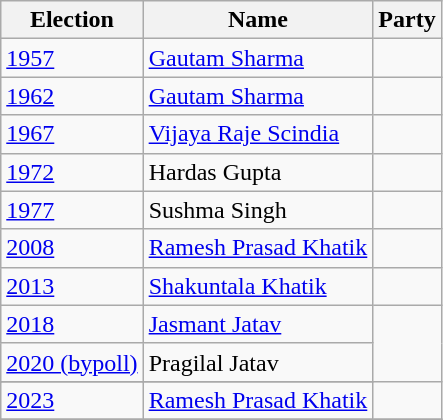<table class="wikitable sortable">
<tr>
<th>Election</th>
<th>Name</th>
<th colspan="2">Party</th>
</tr>
<tr>
<td><a href='#'>1957</a></td>
<td><a href='#'>Gautam Sharma</a></td>
<td></td>
</tr>
<tr>
<td><a href='#'>1962</a></td>
<td><a href='#'>Gautam Sharma</a></td>
</tr>
<tr>
<td><a href='#'>1967</a></td>
<td><a href='#'>Vijaya Raje Scindia</a></td>
<td></td>
</tr>
<tr>
<td><a href='#'>1972</a></td>
<td>Hardas Gupta</td>
</tr>
<tr>
<td><a href='#'>1977</a></td>
<td>Sushma Singh</td>
<td></td>
</tr>
<tr>
<td><a href='#'>2008</a></td>
<td><a href='#'>Ramesh Prasad Khatik</a></td>
<td></td>
</tr>
<tr>
<td><a href='#'>2013</a></td>
<td><a href='#'>Shakuntala Khatik</a></td>
<td></td>
</tr>
<tr>
<td><a href='#'>2018</a></td>
<td><a href='#'>Jasmant Jatav</a></td>
</tr>
<tr>
<td><a href='#'>2020 (bypoll)</a></td>
<td>Pragilal Jatav</td>
</tr>
<tr>
</tr>
<tr>
<td><a href='#'>2023</a></td>
<td><a href='#'>Ramesh Prasad Khatik</a></td>
<td></td>
</tr>
<tr>
</tr>
</table>
